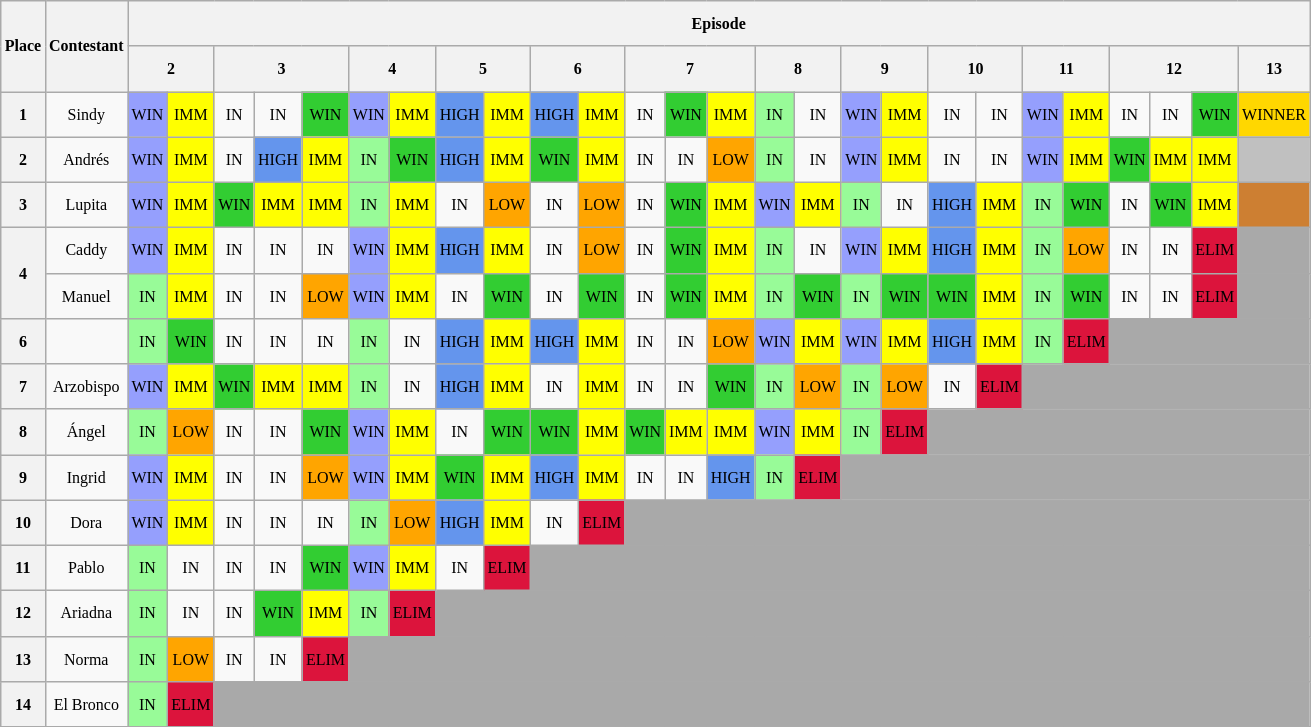<table class="wikitable" style="text-align: center; font-size: 8pt; line-height:25px;">
<tr>
<th rowspan="2">Place</th>
<th rowspan="2">Contestant</th>
<th colspan="26">Episode</th>
</tr>
<tr>
<th colspan="2">2</th>
<th colspan="3">3</th>
<th colspan="2">4</th>
<th colspan="2">5</th>
<th colspan="2">6</th>
<th colspan="3">7</th>
<th colspan="2">8</th>
<th colspan="2">9</th>
<th colspan="2">10</th>
<th colspan="2">11</th>
<th colspan="3">12</th>
<th>13</th>
</tr>
<tr>
<th>1</th>
<td>Sindy</td>
<td style="background:#959FFD;">WIN</td>
<td style="background:yellow;">IMM</td>
<td>IN</td>
<td>IN</td>
<td style="background:limegreen">WIN</td>
<td style="background:#959FFD;">WIN</td>
<td style="background:yellow;">IMM</td>
<td style="background:cornflowerblue;">HIGH</td>
<td style="background:yellow;">IMM</td>
<td style="background:cornflowerblue;">HIGH</td>
<td style="background:yellow;">IMM</td>
<td>IN</td>
<td style="background:limegreen">WIN</td>
<td style="background:yellow;">IMM</td>
<td style="background:palegreen">IN</td>
<td>IN</td>
<td style="background:#959FFD;">WIN</td>
<td style="background:yellow;">IMM</td>
<td>IN</td>
<td>IN</td>
<td style="background:#959FFD;">WIN</td>
<td style="background:yellow;">IMM</td>
<td>IN</td>
<td>IN</td>
<td style="background:limegreen">WIN</td>
<td style="background:gold;">WINNER</td>
</tr>
<tr>
<th>2</th>
<td>Andrés</td>
<td style="background:#959FFD;">WIN</td>
<td style="background:yellow;">IMM</td>
<td>IN</td>
<td style="background:cornflowerblue;">HIGH</td>
<td style="background:yellow;">IMM</td>
<td style="background:palegreen">IN</td>
<td style="background:limegreen">WIN</td>
<td style="background:cornflowerblue;">HIGH</td>
<td style="background:yellow;">IMM</td>
<td style="background:limegreen">WIN</td>
<td style="background:yellow;">IMM</td>
<td>IN</td>
<td>IN</td>
<td style="background:orange;">LOW</td>
<td style="background:palegreen">IN</td>
<td>IN</td>
<td style="background:#959FFD;">WIN</td>
<td style="background:yellow;">IMM</td>
<td>IN</td>
<td>IN</td>
<td style="background:#959FFD;">WIN</td>
<td style="background:yellow;">IMM</td>
<td style="background:limegreen">WIN</td>
<td style="background:yellow;">IMM</td>
<td style="background:yellow;">IMM</td>
<td style="background:silver;"></td>
</tr>
<tr>
<th>3</th>
<td>Lupita</td>
<td style="background:#959FFD;">WIN</td>
<td style="background:yellow;">IMM</td>
<td style="background:limegreen">WIN</td>
<td style="background:yellow;">IMM</td>
<td style="background:yellow;">IMM</td>
<td style="background:palegreen">IN</td>
<td style="background:yellow;">IMM</td>
<td>IN</td>
<td style="background:orange;">LOW</td>
<td>IN</td>
<td style="background:orange;">LOW</td>
<td>IN</td>
<td style="background:limegreen">WIN</td>
<td style="background:yellow;">IMM</td>
<td style="background:#959FFD;">WIN</td>
<td style="background:yellow;">IMM</td>
<td style="background:palegreen">IN</td>
<td>IN</td>
<td style="background:cornflowerblue;">HIGH</td>
<td style="background:yellow;">IMM</td>
<td style="background:palegreen">IN</td>
<td style="background:limegreen">WIN</td>
<td>IN</td>
<td style="background:limegreen">WIN</td>
<td style="background:yellow;">IMM</td>
<td style="background:#CD7F32;"></td>
</tr>
<tr>
<th rowspan="2">4</th>
<td>Caddy</td>
<td style="background:#959FFD;">WIN</td>
<td style="background:yellow;">IMM</td>
<td>IN</td>
<td>IN</td>
<td>IN</td>
<td style="background:#959FFD;">WIN</td>
<td style="background:yellow;">IMM</td>
<td style="background:cornflowerblue;">HIGH</td>
<td style="background:yellow;">IMM</td>
<td>IN</td>
<td style="background:orange;">LOW</td>
<td>IN</td>
<td style="background:limegreen">WIN</td>
<td style="background:yellow;">IMM</td>
<td style="background:palegreen">IN</td>
<td>IN</td>
<td style="background:#959FFD;">WIN</td>
<td style="background:yellow;">IMM</td>
<td style="background:cornflowerblue;">HIGH</td>
<td style="background:yellow;">IMM</td>
<td style="background:palegreen">IN</td>
<td style="background:orange;">LOW</td>
<td>IN</td>
<td>IN</td>
<td style="background:crimson;">ELIM</td>
<td style="background:darkgrey;"></td>
</tr>
<tr>
<td>Manuel</td>
<td style="background:palegreen">IN</td>
<td style="background:yellow;">IMM</td>
<td>IN</td>
<td>IN</td>
<td style="background:orange;">LOW</td>
<td style="background:#959FFD;">WIN</td>
<td style="background:yellow;">IMM</td>
<td>IN</td>
<td style="background:limegreen">WIN</td>
<td>IN</td>
<td style="background:limegreen">WIN</td>
<td>IN</td>
<td style="background:limegreen">WIN</td>
<td style="background:yellow;">IMM</td>
<td style="background:palegreen">IN</td>
<td style="background:limegreen">WIN</td>
<td style="background:palegreen">IN</td>
<td style="background:limegreen">WIN</td>
<td style="background:limegreen">WIN</td>
<td style="background:yellow;">IMM</td>
<td style="background:palegreen">IN</td>
<td style="background:limegreen">WIN</td>
<td>IN</td>
<td>IN</td>
<td style="background:crimson;">ELIM</td>
<td style="background:darkgrey;"></td>
</tr>
<tr>
<th>6</th>
<td></td>
<td style="background:palegreen">IN</td>
<td style="background:limegreen">WIN</td>
<td>IN</td>
<td>IN</td>
<td>IN</td>
<td style="background:palegreen">IN</td>
<td>IN</td>
<td style="background:cornflowerblue;">HIGH</td>
<td style="background:yellow;">IMM</td>
<td style="background:cornflowerblue;">HIGH</td>
<td style="background:yellow;">IMM</td>
<td>IN</td>
<td>IN</td>
<td style="background:orange;">LOW</td>
<td style="background:#959FFD;">WIN</td>
<td style="background:yellow;">IMM</td>
<td style="background:#959FFD;">WIN</td>
<td style="background:yellow;">IMM</td>
<td style="background:cornflowerblue;">HIGH</td>
<td style="background:yellow;">IMM</td>
<td style="background:palegreen">IN</td>
<td style="background:crimson;">ELIM</td>
<td style="background:darkgrey;" colspan="4"></td>
</tr>
<tr>
<th>7</th>
<td>Arzobispo</td>
<td style="background:#959FFD;">WIN</td>
<td style="background:yellow;">IMM</td>
<td style="background:limegreen">WIN</td>
<td style="background:yellow;">IMM</td>
<td style="background:yellow;">IMM</td>
<td style="background:palegreen">IN</td>
<td>IN</td>
<td style="background:cornflowerblue;">HIGH</td>
<td style="background:yellow;">IMM</td>
<td>IN</td>
<td style="background:yellow;">IMM</td>
<td>IN</td>
<td>IN</td>
<td style="background:limegreen">WIN</td>
<td style="background:palegreen">IN</td>
<td style="background:orange;">LOW</td>
<td style="background:palegreen">IN</td>
<td style="background:orange;">LOW</td>
<td>IN</td>
<td style="background:crimson;">ELIM</td>
<td style="background:darkgrey;" colspan="6"></td>
</tr>
<tr>
<th>8</th>
<td>Ángel</td>
<td style="background:palegreen">IN</td>
<td style="background:orange;">LOW</td>
<td>IN</td>
<td>IN</td>
<td style="background:limegreen">WIN</td>
<td style="background:#959FFD;">WIN</td>
<td style="background:yellow;">IMM</td>
<td>IN</td>
<td style="background:limegreen">WIN</td>
<td style="background:limegreen">WIN</td>
<td style="background:yellow;">IMM</td>
<td style="background:limegreen">WIN</td>
<td style="background:yellow;">IMM</td>
<td style="background:yellow;">IMM</td>
<td style="background:#959FFD;">WIN</td>
<td style="background:yellow;">IMM</td>
<td style="background:palegreen">IN</td>
<td style="background:crimson;">ELIM</td>
<td style="background:darkgrey;" colspan="8"></td>
</tr>
<tr>
<th>9</th>
<td>Ingrid</td>
<td style="background:#959FFD;">WIN</td>
<td style="background:yellow;">IMM</td>
<td>IN</td>
<td>IN</td>
<td style="background:orange;">LOW</td>
<td style="background:#959FFD;">WIN</td>
<td style="background:yellow;">IMM</td>
<td style="background:limegreen">WIN</td>
<td style="background:yellow;">IMM</td>
<td style="background:cornflowerblue;">HIGH</td>
<td style="background:yellow;">IMM</td>
<td>IN</td>
<td>IN</td>
<td style="background:cornflowerblue;">HIGH</td>
<td style="background:palegreen">IN</td>
<td style="background:crimson;">ELIM</td>
<td style="background:darkgrey;" colspan="10"></td>
</tr>
<tr>
<th>10</th>
<td>Dora</td>
<td style="background:#959FFD;">WIN</td>
<td style="background:yellow;">IMM</td>
<td>IN</td>
<td>IN</td>
<td>IN</td>
<td style="background:palegreen">IN</td>
<td style="background:orange;">LOW</td>
<td style="background:cornflowerblue;">HIGH</td>
<td style="background:yellow;">IMM</td>
<td>IN</td>
<td style="background:crimson;">ELIM</td>
<td style="background:darkgrey;" colspan="15"></td>
</tr>
<tr>
<th>11</th>
<td>Pablo</td>
<td style="background:palegreen">IN</td>
<td>IN</td>
<td>IN</td>
<td>IN</td>
<td style="background:limegreen">WIN</td>
<td style="background:#959FFD;">WIN</td>
<td style="background:yellow;">IMM</td>
<td>IN</td>
<td style="background:crimson;">ELIM</td>
<td style="background:darkgrey;" colspan="17"></td>
</tr>
<tr>
<th>12</th>
<td>Ariadna</td>
<td style="background:palegreen">IN</td>
<td>IN</td>
<td>IN</td>
<td style="background:limegreen">WIN</td>
<td style="background:yellow;">IMM</td>
<td style="background:palegreen">IN</td>
<td style="background:crimson;">ELIM</td>
<td style="background:darkgrey;" colspan="19"></td>
</tr>
<tr>
<th>13</th>
<td>Norma</td>
<td style="background:palegreen">IN</td>
<td style="background:orange;">LOW</td>
<td>IN</td>
<td>IN</td>
<td style="background:crimson;">ELIM</td>
<td style="background:darkgrey;" colspan="21"></td>
</tr>
<tr>
<th>14</th>
<td>El Bronco</td>
<td style="background:palegreen">IN</td>
<td style="background:crimson;">ELIM</td>
<td style="background:darkgrey;" colspan="24"></td>
</tr>
<tr>
</tr>
</table>
